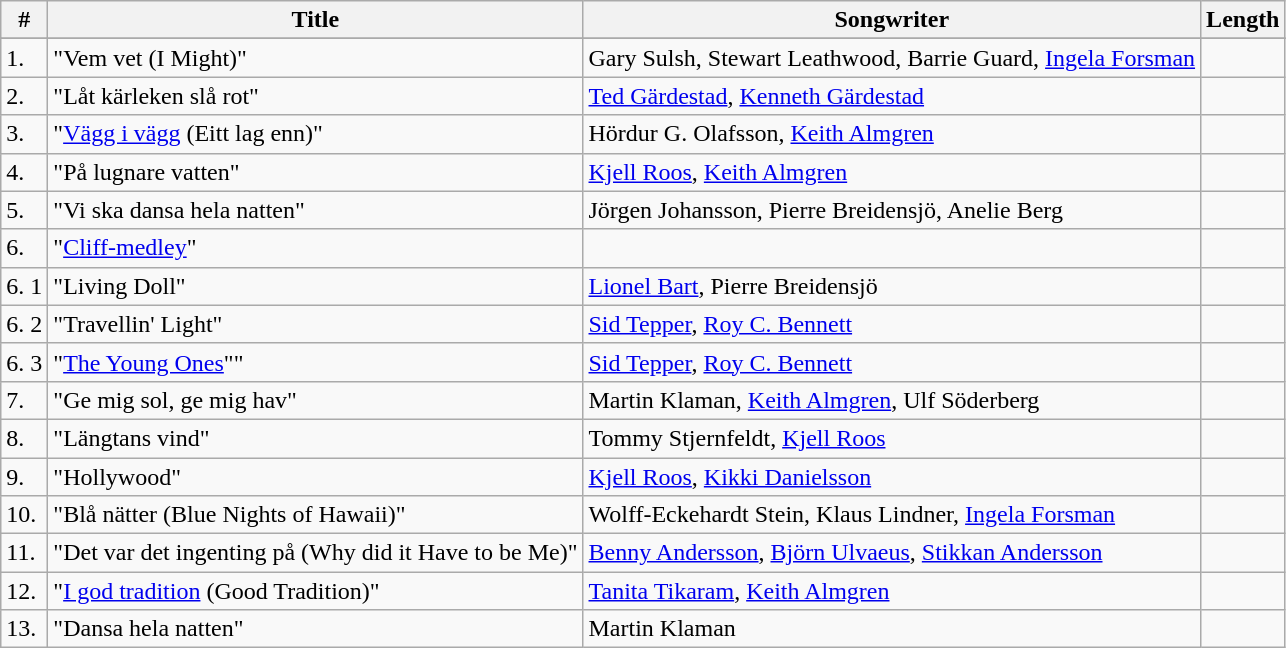<table class="wikitable">
<tr>
<th>#</th>
<th>Title</th>
<th>Songwriter</th>
<th>Length</th>
</tr>
<tr bgcolor="#ebf5ff">
</tr>
<tr>
<td>1.</td>
<td>"Vem vet (I Might)"</td>
<td>Gary Sulsh, Stewart Leathwood, Barrie Guard, <a href='#'>Ingela Forsman</a></td>
<td></td>
</tr>
<tr>
<td>2.</td>
<td>"Låt kärleken slå rot"</td>
<td><a href='#'>Ted Gärdestad</a>, <a href='#'>Kenneth Gärdestad</a></td>
<td></td>
</tr>
<tr>
<td>3.</td>
<td>"<a href='#'>Vägg i vägg</a> (Eitt lag enn)"</td>
<td>Hördur G. Olafsson, <a href='#'>Keith Almgren</a></td>
<td></td>
</tr>
<tr>
<td>4.</td>
<td>"På lugnare vatten"</td>
<td><a href='#'>Kjell Roos</a>, <a href='#'>Keith Almgren</a></td>
<td></td>
</tr>
<tr>
<td>5.</td>
<td>"Vi ska dansa hela natten"</td>
<td>Jörgen Johansson, Pierre Breidensjö, Anelie Berg</td>
<td></td>
</tr>
<tr>
<td>6.</td>
<td>"<a href='#'>Cliff-medley</a>"</td>
<td></td>
<td></td>
</tr>
<tr>
<td>6. 1</td>
<td>"Living Doll"</td>
<td><a href='#'>Lionel Bart</a>, Pierre Breidensjö</td>
<td></td>
</tr>
<tr>
<td>6. 2</td>
<td>"Travellin' Light"</td>
<td><a href='#'>Sid Tepper</a>, <a href='#'>Roy C. Bennett</a></td>
<td></td>
</tr>
<tr>
<td>6. 3</td>
<td>"<a href='#'>The Young Ones</a>""</td>
<td><a href='#'>Sid Tepper</a>, <a href='#'>Roy C. Bennett</a></td>
<td></td>
</tr>
<tr>
<td>7.</td>
<td>"Ge mig sol, ge mig hav"</td>
<td>Martin Klaman, <a href='#'>Keith Almgren</a>, Ulf Söderberg</td>
<td></td>
</tr>
<tr>
<td>8.</td>
<td>"Längtans vind"</td>
<td>Tommy Stjernfeldt, <a href='#'>Kjell Roos</a></td>
<td></td>
</tr>
<tr>
<td>9.</td>
<td>"Hollywood"</td>
<td><a href='#'>Kjell Roos</a>, <a href='#'>Kikki Danielsson</a></td>
<td></td>
</tr>
<tr>
<td>10.</td>
<td>"Blå nätter (Blue Nights of Hawaii)"</td>
<td>Wolff-Eckehardt Stein, Klaus Lindner, <a href='#'>Ingela Forsman</a></td>
<td></td>
</tr>
<tr>
<td>11.</td>
<td>"Det var det ingenting på (Why did it Have to be Me)"</td>
<td><a href='#'>Benny Andersson</a>, <a href='#'>Björn Ulvaeus</a>, <a href='#'>Stikkan Andersson</a></td>
<td></td>
</tr>
<tr>
<td>12.</td>
<td>"<a href='#'>I god tradition</a> (Good Tradition)"</td>
<td><a href='#'>Tanita Tikaram</a>, <a href='#'>Keith Almgren</a></td>
<td></td>
</tr>
<tr>
<td>13.</td>
<td>"Dansa hela natten"</td>
<td>Martin Klaman</td>
<td></td>
</tr>
</table>
